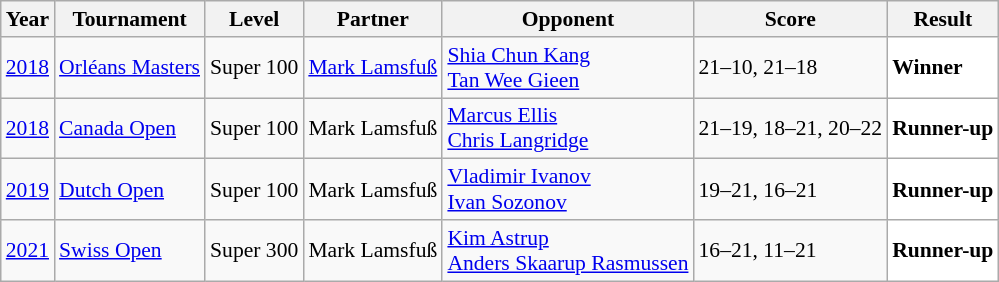<table class="sortable wikitable" style="font-size: 90%;">
<tr>
<th>Year</th>
<th>Tournament</th>
<th>Level</th>
<th>Partner</th>
<th>Opponent</th>
<th>Score</th>
<th>Result</th>
</tr>
<tr>
<td align="center"><a href='#'>2018</a></td>
<td align="left"><a href='#'>Orléans Masters</a></td>
<td align="left">Super 100</td>
<td align="left"> <a href='#'>Mark Lamsfuß</a></td>
<td align="left"> <a href='#'>Shia Chun Kang</a><br> <a href='#'>Tan Wee Gieen</a></td>
<td align="left">21–10, 21–18</td>
<td style="text-align:left; background:white"> <strong>Winner</strong></td>
</tr>
<tr>
<td align="center"><a href='#'>2018</a></td>
<td align="left"><a href='#'>Canada Open</a></td>
<td align="left">Super 100</td>
<td align="left"> Mark Lamsfuß</td>
<td align="left"> <a href='#'>Marcus Ellis</a><br> <a href='#'>Chris Langridge</a></td>
<td align="left">21–19, 18–21, 20–22</td>
<td style="text-align:left; background:white"> <strong>Runner-up</strong></td>
</tr>
<tr>
<td align="center"><a href='#'>2019</a></td>
<td align="left"><a href='#'>Dutch Open</a></td>
<td align="left">Super 100</td>
<td align="left"> Mark Lamsfuß</td>
<td align="left"> <a href='#'>Vladimir Ivanov</a><br> <a href='#'>Ivan Sozonov</a></td>
<td align="left">19–21, 16–21</td>
<td style="text-align:left; background:white"> <strong>Runner-up</strong></td>
</tr>
<tr>
<td align="center"><a href='#'>2021</a></td>
<td align="left"><a href='#'>Swiss Open</a></td>
<td align="left">Super 300</td>
<td align="left"> Mark Lamsfuß</td>
<td align="left"> <a href='#'>Kim Astrup</a><br> <a href='#'>Anders Skaarup Rasmussen</a></td>
<td align="left">16–21, 11–21</td>
<td style="text-align:left; background:white"> <strong>Runner-up</strong></td>
</tr>
</table>
